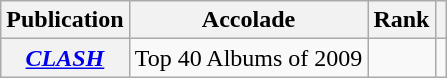<table class="wikitable sortable plainrowheaders">
<tr>
<th scope="col">Publication</th>
<th scope="col">Accolade</th>
<th scope="col">Rank</th>
<th scope="col" class="unsortable"></th>
</tr>
<tr>
<th scope="row"><em><a href='#'>CLASH</a></em></th>
<td>Top 40 Albums of 2009</td>
<td></td>
<td></td>
</tr>
</table>
